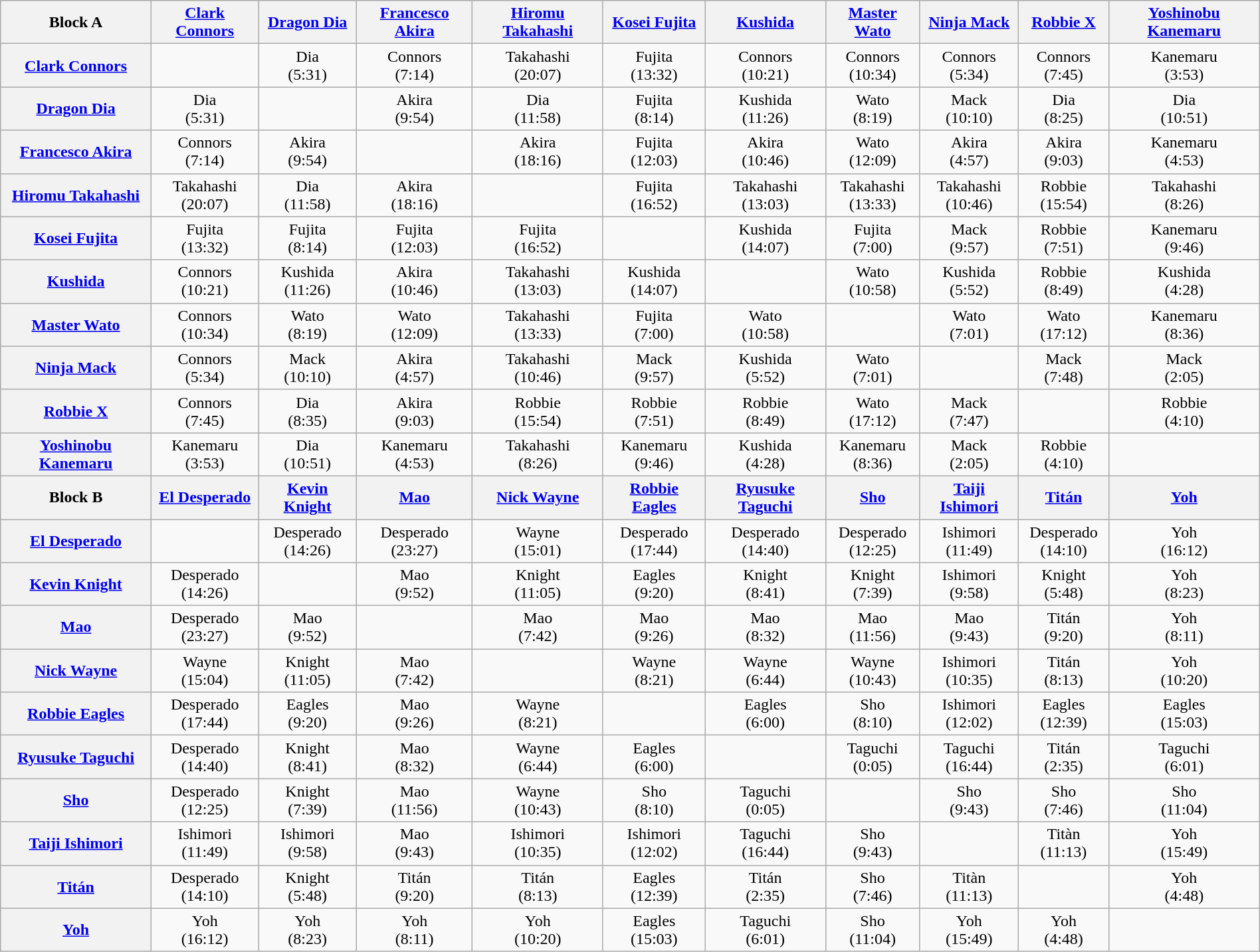<table class="wikitable" style="margin: 1em auto 1em auto">
<tr align="center">
<th>Block A</th>
<th><a href='#'>Clark Connors</a></th>
<th><a href='#'>Dragon Dia</a></th>
<th><a href='#'>Francesco Akira</a></th>
<th><a href='#'>Hiromu Takahashi</a></th>
<th><a href='#'>Kosei Fujita</a></th>
<th><a href='#'>Kushida</a></th>
<th><a href='#'>Master Wato</a></th>
<th><a href='#'>Ninja Mack</a></th>
<th><a href='#'>Robbie X</a></th>
<th><a href='#'>Yoshinobu Kanemaru</a></th>
</tr>
<tr align="center">
<th><a href='#'>Clark Connors</a></th>
<td></td>
<td>Dia<br>(5:31)</td>
<td>Connors<br>(7:14)</td>
<td>Takahashi<br>(20:07)</td>
<td>Fujita<br>(13:32)</td>
<td>Connors<br>(10:21)</td>
<td>Connors<br>(10:34)</td>
<td>Connors<br>(5:34)</td>
<td>Connors<br>(7:45)</td>
<td>Kanemaru<br>(3:53)</td>
</tr>
<tr align="center">
<th><a href='#'>Dragon Dia</a></th>
<td>Dia<br>(5:31)</td>
<td></td>
<td>Akira<br>(9:54)</td>
<td>Dia<br>(11:58)</td>
<td>Fujita<br>(8:14)</td>
<td>Kushida<br>(11:26)</td>
<td>Wato<br>(8:19)</td>
<td>Mack<br>(10:10)</td>
<td>Dia<br>(8:25)</td>
<td>Dia<br>(10:51)</td>
</tr>
<tr align="center">
<th><a href='#'>Francesco Akira</a></th>
<td>Connors<br>(7:14)</td>
<td>Akira<br>(9:54)</td>
<td></td>
<td>Akira<br>(18:16)</td>
<td>Fujita<br>(12:03)</td>
<td>Akira<br>(10:46)</td>
<td>Wato<br>(12:09)</td>
<td>Akira<br>(4:57)</td>
<td>Akira<br>(9:03)</td>
<td>Kanemaru<br>(4:53)</td>
</tr>
<tr align="center">
<th><a href='#'>Hiromu Takahashi</a></th>
<td>Takahashi<br>(20:07)</td>
<td>Dia<br>(11:58)</td>
<td>Akira<br>(18:16)</td>
<td></td>
<td>Fujita<br>(16:52)</td>
<td>Takahashi<br>(13:03)</td>
<td>Takahashi<br>(13:33)</td>
<td>Takahashi<br>(10:46)</td>
<td>Robbie<br>(15:54)</td>
<td>Takahashi<br>(8:26)</td>
</tr>
<tr align="center">
<th><a href='#'>Kosei Fujita</a></th>
<td>Fujita<br>(13:32)</td>
<td>Fujita<br>(8:14)</td>
<td>Fujita<br>(12:03)</td>
<td>Fujita<br>(16:52)</td>
<td></td>
<td>Kushida<br>(14:07)</td>
<td>Fujita<br>(7:00)</td>
<td>Mack<br>(9:57)</td>
<td>Robbie<br>(7:51)</td>
<td>Kanemaru<br>(9:46)</td>
</tr>
<tr align="center">
<th><a href='#'>Kushida</a></th>
<td>Connors<br>(10:21)</td>
<td>Kushida<br>(11:26)</td>
<td>Akira<br>(10:46)</td>
<td>Takahashi<br>(13:03)</td>
<td>Kushida<br>(14:07)</td>
<td></td>
<td>Wato<br>(10:58)</td>
<td>Kushida<br>(5:52)</td>
<td>Robbie<br>(8:49)</td>
<td>Kushida<br>(4:28)</td>
</tr>
<tr align="center">
<th><a href='#'>Master Wato</a></th>
<td>Connors<br>(10:34)</td>
<td>Wato<br>(8:19)</td>
<td>Wato<br>(12:09)</td>
<td>Takahashi<br>(13:33)</td>
<td>Fujita<br>(7:00)</td>
<td>Wato<br>(10:58)</td>
<td></td>
<td>Wato<br>(7:01)</td>
<td>Wato (17:12)</td>
<td>Kanemaru<br>(8:36)</td>
</tr>
<tr align="center">
<th><a href='#'>Ninja Mack</a></th>
<td>Connors<br>(5:34)</td>
<td>Mack<br>(10:10)</td>
<td>Akira<br>(4:57)</td>
<td>Takahashi<br>(10:46)</td>
<td>Mack<br>(9:57)</td>
<td>Kushida<br>(5:52)</td>
<td>Wato<br>(7:01)</td>
<td></td>
<td>Mack<br>(7:48)</td>
<td>Mack<br>(2:05)</td>
</tr>
<tr align="center">
<th><a href='#'>Robbie X</a></th>
<td>Connors<br>(7:45)</td>
<td>Dia<br>(8:35)</td>
<td>Akira<br>(9:03)</td>
<td>Robbie<br>(15:54)</td>
<td>Robbie<br>(7:51)</td>
<td>Robbie<br>(8:49)</td>
<td>Wato<br>(17:12)</td>
<td>Mack<br>(7:47)</td>
<td></td>
<td>Robbie<br>(4:10)</td>
</tr>
<tr align="center">
<th><a href='#'>Yoshinobu Kanemaru</a></th>
<td>Kanemaru<br>(3:53)</td>
<td>Dia<br>(10:51)</td>
<td>Kanemaru<br>(4:53)</td>
<td>Takahashi<br>(8:26)</td>
<td>Kanemaru<br>(9:46)</td>
<td>Kushida<br>(4:28)</td>
<td>Kanemaru<br>(8:36)</td>
<td>Mack<br>(2:05)</td>
<td>Robbie<br>(4:10)</td>
<td></td>
</tr>
<tr align="center">
<th>Block B</th>
<th><a href='#'>El Desperado</a></th>
<th><a href='#'>Kevin Knight</a></th>
<th><a href='#'>Mao</a></th>
<th><a href='#'>Nick Wayne</a></th>
<th><a href='#'>Robbie Eagles</a></th>
<th><a href='#'>Ryusuke Taguchi</a></th>
<th><a href='#'>Sho</a></th>
<th><a href='#'>Taiji Ishimori</a></th>
<th><a href='#'>Titán</a></th>
<th><a href='#'>Yoh</a></th>
</tr>
<tr align="center">
<th><a href='#'>El Desperado</a></th>
<td></td>
<td>Desperado<br>(14:26)</td>
<td>Desperado<br>(23:27)</td>
<td>Wayne<br>(15:01)</td>
<td>Desperado<br>(17:44)</td>
<td>Desperado<br>(14:40)</td>
<td>Desperado<br>(12:25)</td>
<td>Ishimori<br>(11:49)</td>
<td>Desperado<br>(14:10)</td>
<td>Yoh<br>(16:12)</td>
</tr>
<tr align="center">
<th><a href='#'>Kevin Knight</a></th>
<td>Desperado<br>(14:26)</td>
<td></td>
<td>Mao<br>(9:52)</td>
<td>Knight<br>(11:05)</td>
<td>Eagles<br>(9:20)</td>
<td>Knight<br>(8:41)</td>
<td>Knight<br>(7:39)</td>
<td>Ishimori<br>(9:58)</td>
<td>Knight<br>(5:48)</td>
<td>Yoh<br>(8:23)</td>
</tr>
<tr align="center">
<th><a href='#'>Mao</a></th>
<td>Desperado<br>(23:27)</td>
<td>Mao<br>(9:52)</td>
<td></td>
<td>Mao<br>(7:42)</td>
<td>Mao<br>(9:26)</td>
<td>Mao<br>(8:32)</td>
<td>Mao<br>(11:56)</td>
<td>Mao<br>(9:43)</td>
<td>Titán<br>(9:20)</td>
<td>Yoh<br>(8:11)</td>
</tr>
<tr align="center">
<th><a href='#'>Nick Wayne</a></th>
<td>Wayne<br>(15:04)</td>
<td>Knight<br>(11:05)</td>
<td>Mao<br>(7:42)</td>
<td></td>
<td>Wayne<br>(8:21)</td>
<td>Wayne<br>(6:44)</td>
<td>Wayne<br>(10:43)</td>
<td>Ishimori<br>(10:35)</td>
<td>Titán<br>(8:13)</td>
<td>Yoh<br>(10:20)</td>
</tr>
<tr align="center">
<th><a href='#'>Robbie Eagles</a></th>
<td>Desperado<br>(17:44)</td>
<td>Eagles<br>(9:20)</td>
<td>Mao<br>(9:26)</td>
<td>Wayne<br>(8:21)</td>
<td></td>
<td>Eagles<br>(6:00)</td>
<td>Sho<br>(8:10)</td>
<td>Ishimori<br>(12:02)</td>
<td>Eagles<br>(12:39)</td>
<td>Eagles<br>(15:03)</td>
</tr>
<tr align="center">
<th><a href='#'>Ryusuke Taguchi</a></th>
<td>Desperado<br>(14:40)</td>
<td>Knight<br>(8:41)</td>
<td>Mao<br>(8:32)</td>
<td>Wayne<br>(6:44)</td>
<td>Eagles<br>(6:00)</td>
<td></td>
<td>Taguchi<br>(0:05)</td>
<td>Taguchi<br>(16:44)</td>
<td>Titán<br>(2:35)</td>
<td>Taguchi<br>(6:01)</td>
</tr>
<tr align="center">
<th><a href='#'>Sho</a></th>
<td>Desperado<br>(12:25)</td>
<td>Knight<br>(7:39)</td>
<td>Mao<br>(11:56)</td>
<td>Wayne<br>(10:43)</td>
<td>Sho<br>(8:10)</td>
<td>Taguchi<br>(0:05)</td>
<td></td>
<td>Sho<br>(9:43)</td>
<td>Sho<br>(7:46)</td>
<td>Sho<br>(11:04)</td>
</tr>
<tr align="center">
<th><a href='#'>Taiji Ishimori</a></th>
<td>Ishimori<br>(11:49)</td>
<td>Ishimori<br>(9:58)</td>
<td>Mao<br>(9:43)</td>
<td>Ishimori<br>(10:35)</td>
<td>Ishimori<br>(12:02)</td>
<td>Taguchi<br>(16:44)</td>
<td>Sho<br>(9:43)</td>
<td></td>
<td>Titàn<br>(11:13)</td>
<td>Yoh<br>(15:49)</td>
</tr>
<tr align="center">
<th><a href='#'>Titán</a></th>
<td>Desperado<br>(14:10)</td>
<td>Knight<br>(5:48)</td>
<td>Titán<br>(9:20)</td>
<td>Titán<br>(8:13)</td>
<td>Eagles<br>(12:39)</td>
<td>Titán<br>(2:35)</td>
<td>Sho<br>(7:46)</td>
<td>Titàn<br>(11:13)</td>
<td></td>
<td>Yoh<br>(4:48)</td>
</tr>
<tr align="center">
<th><a href='#'>Yoh</a></th>
<td>Yoh<br>(16:12)</td>
<td>Yoh<br>(8:23)</td>
<td>Yoh<br>(8:11)</td>
<td>Yoh<br>(10:20)</td>
<td>Eagles<br>(15:03)</td>
<td>Taguchi<br>(6:01)</td>
<td>Sho<br>(11:04)</td>
<td>Yoh<br>(15:49)</td>
<td>Yoh<br>(4:48)</td>
<td></td>
</tr>
</table>
